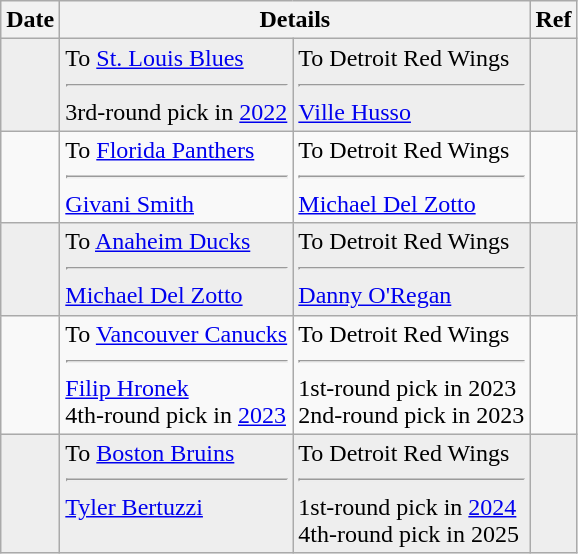<table class="wikitable">
<tr>
<th>Date</th>
<th colspan="2">Details</th>
<th>Ref</th>
</tr>
<tr style="background:#eee;">
<td></td>
<td valign="top">To <a href='#'>St. Louis Blues</a><hr>3rd-round pick in <a href='#'>2022</a></td>
<td valign="top">To Detroit Red Wings<hr><a href='#'>Ville Husso</a></td>
<td></td>
</tr>
<tr>
<td></td>
<td valign="top">To <a href='#'>Florida Panthers</a><hr><a href='#'>Givani Smith</a></td>
<td valign="top">To Detroit Red Wings<hr><a href='#'>Michael Del Zotto</a></td>
<td></td>
</tr>
<tr style="background:#eee;">
<td></td>
<td valign="top">To <a href='#'>Anaheim Ducks</a><hr><a href='#'>Michael Del Zotto</a></td>
<td valign="top">To Detroit Red Wings<hr><a href='#'>Danny O'Regan</a></td>
<td></td>
</tr>
<tr>
<td></td>
<td valign="top">To <a href='#'>Vancouver Canucks</a><hr><a href='#'>Filip Hronek</a><br>4th-round pick in <a href='#'>2023</a></td>
<td valign="top">To Detroit Red Wings<hr>1st-round pick in 2023<br>2nd-round pick in 2023</td>
<td></td>
</tr>
<tr style="background:#eee;">
<td></td>
<td valign="top">To <a href='#'>Boston Bruins</a><hr><a href='#'>Tyler Bertuzzi</a></td>
<td valign="top">To Detroit Red Wings<hr>1st-round pick in <a href='#'>2024</a><br>4th-round pick in 2025</td>
<td></td>
</tr>
</table>
